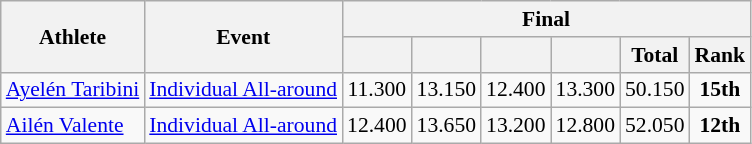<table class="wikitable" style="font-size:90%">
<tr>
<th rowspan="2">Athlete</th>
<th rowspan="2">Event</th>
<th colspan = "6">Final</th>
</tr>
<tr>
<th></th>
<th></th>
<th></th>
<th></th>
<th>Total</th>
<th>Rank</th>
</tr>
<tr>
<td><a href='#'>Ayelén Taribini</a></td>
<td><a href='#'>Individual All-around</a></td>
<td align=center>11.300</td>
<td align=center>13.150</td>
<td align=center>12.400</td>
<td align=center>13.300</td>
<td align=center>50.150</td>
<td align=center><strong>15th</strong></td>
</tr>
<tr>
<td><a href='#'>Ailén Valente</a></td>
<td><a href='#'>Individual All-around</a></td>
<td align=center>12.400</td>
<td align=center>13.650</td>
<td align=center>13.200</td>
<td align=center>12.800</td>
<td align=center>52.050</td>
<td align=center><strong>12th</strong></td>
</tr>
</table>
